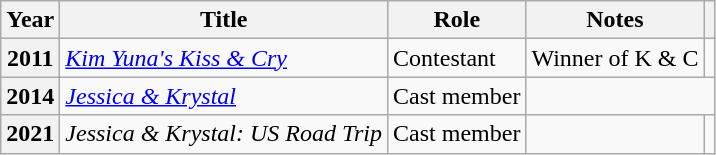<table class="wikitable plainrowheaders sortable">
<tr>
<th scope="col">Year</th>
<th scope="col">Title</th>
<th scope="col">Role</th>
<th scope="col">Notes</th>
<th scope="col" class="unsortable"></th>
</tr>
<tr>
<th scope="row">2011</th>
<td><em><a href='#'>Kim Yuna's Kiss & Cry</a></em></td>
<td>Contestant</td>
<td>Winner of K & C</td>
<td style="text-align:center"></td>
</tr>
<tr>
<th scope="row">2014</th>
<td><em><a href='#'>Jessica & Krystal</a></em></td>
<td>Cast member</td>
</tr>
<tr>
<th scope="row">2021</th>
<td><em>Jessica & Krystal: US Road Trip</em></td>
<td>Cast member</td>
<td></td>
<td style="text-align:center"></td>
</tr>
</table>
